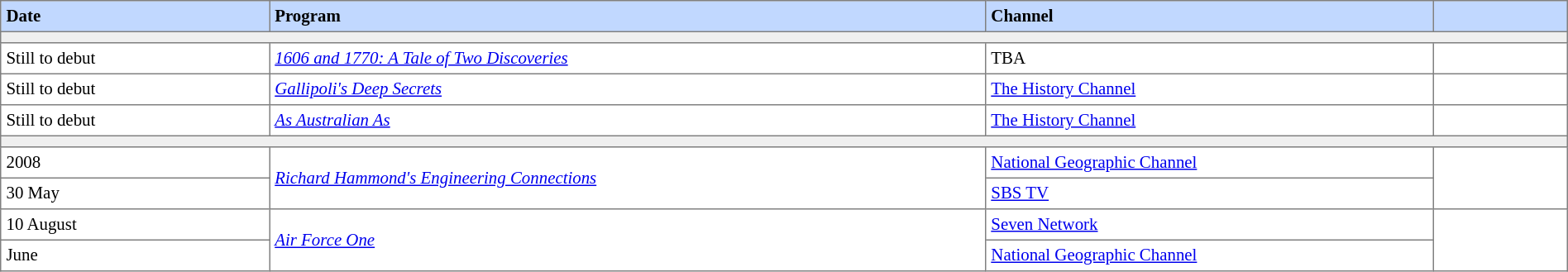<table border="1" cellpadding="4" cellspacing="0"  style="text-align:left; font-size:87%; border-collapse:collapse; width:100%;">
<tr style="background:#C1D8FF;">
<th width=6%>Date</th>
<th style="width:16%;">Program</th>
<th style="width:10%;">Channel</th>
<th width=3%></th>
</tr>
<tr style="background:#efefef;">
<td colspan=4></td>
</tr>
<tr>
<td>Still to debut</td>
<td><em><a href='#'>1606 and 1770: A Tale of Two Discoveries</a></em></td>
<td>TBA</td>
<td></td>
</tr>
<tr>
<td>Still to debut</td>
<td><em><a href='#'>Gallipoli's Deep Secrets</a></em></td>
<td><a href='#'>The History Channel</a></td>
<td></td>
</tr>
<tr>
<td>Still to debut</td>
<td><em><a href='#'>As Australian As</a></em></td>
<td><a href='#'>The History Channel</a></td>
<td></td>
</tr>
<tr style="background:#efefef;">
<td colspan=4></td>
</tr>
<tr>
<td>2008</td>
<td rowspan=2> <em><a href='#'>Richard Hammond's Engineering Connections</a></em></td>
<td><a href='#'>National Geographic Channel</a></td>
<td rowspan=2></td>
</tr>
<tr>
<td>30 May</td>
<td><a href='#'>SBS TV</a></td>
</tr>
<tr>
<td>10 August</td>
<td rowspan="2"> <em><a href='#'>Air Force One</a></em></td>
<td><a href='#'>Seven Network</a></td>
<td rowspan="2"></td>
</tr>
<tr>
<td>June</td>
<td><a href='#'>National Geographic Channel</a></td>
</tr>
</table>
